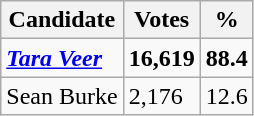<table class="wikitable" align="left">
<tr>
<th>Candidate</th>
<th>Votes</th>
<th>%</th>
</tr>
<tr>
<td><strong><em><a href='#'>Tara Veer</a></em></strong></td>
<td><strong>16,619</strong></td>
<td><strong>88.4</strong></td>
</tr>
<tr>
<td>Sean Burke</td>
<td>2,176</td>
<td>12.6</td>
</tr>
</table>
